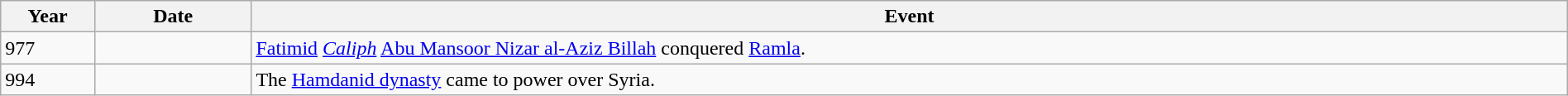<table class="wikitable" width="100%">
<tr>
<th style="width:6%">Year</th>
<th style="width:10%">Date</th>
<th>Event</th>
</tr>
<tr>
<td>977</td>
<td></td>
<td><a href='#'>Fatimid</a> <em><a href='#'>Caliph</a></em> <a href='#'>Abu Mansoor Nizar al-Aziz Billah</a> conquered <a href='#'>Ramla</a>.</td>
</tr>
<tr>
<td>994</td>
<td></td>
<td>The <a href='#'>Hamdanid dynasty</a> came to power over Syria.</td>
</tr>
</table>
